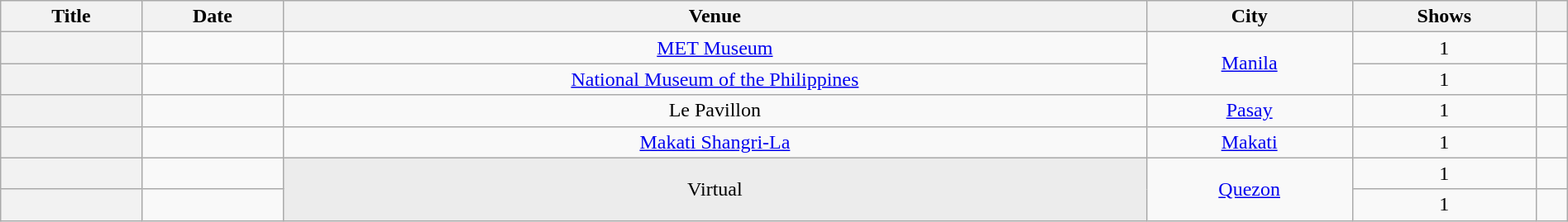<table class="wikitable sortable plainrowheaders" style="text-align:center;" width=100%>
<tr>
<th scope="col">Title</th>
<th scope="col">Date</th>
<th scope="col">Venue</th>
<th scope="col">City</th>
<th scope="col">Shows</th>
<th scope="col" width=2% class="unsortable"></th>
</tr>
<tr>
<th scope="row"></th>
<td></td>
<td><a href='#'>MET Museum</a></td>
<td rowspan="2"><a href='#'>Manila</a></td>
<td>1</td>
<td></td>
</tr>
<tr>
<th scope="row"></th>
<td></td>
<td><a href='#'>National Museum of the Philippines</a></td>
<td>1</td>
<td></td>
</tr>
<tr>
<th scope="row"></th>
<td></td>
<td>Le Pavillon</td>
<td><a href='#'>Pasay</a></td>
<td>1</td>
<td></td>
</tr>
<tr>
<th scope="row"></th>
<td></td>
<td><a href='#'>Makati Shangri-La</a></td>
<td><a href='#'>Makati</a></td>
<td>1</td>
<td></td>
</tr>
<tr>
<th scope="row"></th>
<td></td>
<td style="background:#ECECEC;" rowspan="2">Virtual</td>
<td rowspan="2"><a href='#'>Quezon</a></td>
<td>1</td>
<td></td>
</tr>
<tr>
<th scope="row"></th>
<td></td>
<td>1</td>
<td></td>
</tr>
</table>
